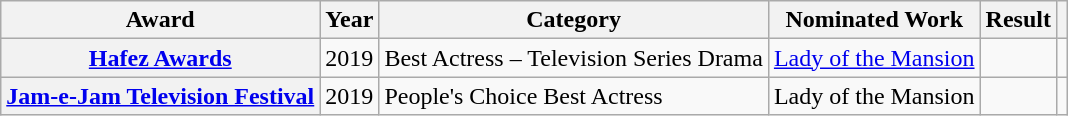<table class="wikitable sortable plainrowheaders">
<tr>
<th scope="col">Award</th>
<th scope="col">Year</th>
<th scope="col">Category</th>
<th scope="col">Nominated Work</th>
<th scope="col">Result</th>
<th scope="col" class="unsortable"></th>
</tr>
<tr>
<th scope="row"><a href='#'>Hafez Awards</a></th>
<td>2019</td>
<td>Best Actress – Television Series Drama</td>
<td><a href='#'>Lady of the Mansion</a></td>
<td></td>
<td></td>
</tr>
<tr>
<th scope="row"><a href='#'>Jam-e-Jam Television Festival</a></th>
<td>2019</td>
<td>People's Choice Best Actress</td>
<td>Lady of the Mansion</td>
<td></td>
<td></td>
</tr>
</table>
